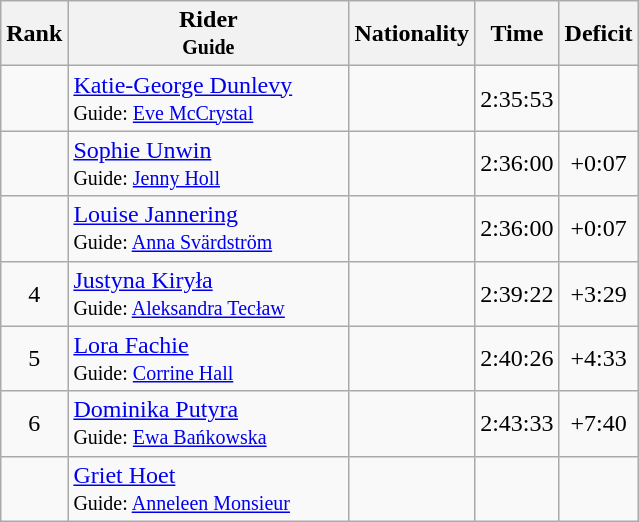<table class="wikitable sortable" style="text-align:center">
<tr>
<th width=20>Rank</th>
<th width=180>Rider<br><small>Guide</small></th>
<th>Nationality</th>
<th>Time</th>
<th>Deficit</th>
</tr>
<tr>
<td></td>
<td align=left><a href='#'>Katie-George Dunlevy</a><br><small>Guide: <a href='#'>Eve McCrystal</a></small></td>
<td align=left></td>
<td>2:35:53</td>
<td></td>
</tr>
<tr>
<td></td>
<td align=left><a href='#'>Sophie Unwin</a><br><small>Guide: <a href='#'>Jenny Holl</a></small></td>
<td align=left></td>
<td>2:36:00</td>
<td>+0:07</td>
</tr>
<tr>
<td></td>
<td align=left><a href='#'>Louise Jannering</a><br><small>Guide: <a href='#'>Anna Svärdström</a></small></td>
<td align=left></td>
<td>2:36:00</td>
<td>+0:07</td>
</tr>
<tr>
<td>4</td>
<td align=left><a href='#'>Justyna Kiryła</a><br><small>Guide: <a href='#'>Aleksandra Tecław</a></small></td>
<td align=left></td>
<td>2:39:22</td>
<td>+3:29</td>
</tr>
<tr>
<td>5</td>
<td align=left><a href='#'>Lora Fachie</a><br><small>Guide: <a href='#'>Corrine Hall</a></small></td>
<td align=left></td>
<td>2:40:26</td>
<td>+4:33</td>
</tr>
<tr>
<td>6</td>
<td align=left><a href='#'>Dominika Putyra</a><br><small>Guide: <a href='#'>Ewa Bańkowska</a></small></td>
<td align=left></td>
<td>2:43:33</td>
<td>+7:40</td>
</tr>
<tr>
<td></td>
<td align=left><a href='#'>Griet Hoet</a><br><small>Guide: <a href='#'>Anneleen Monsieur</a></small></td>
<td align=left></td>
<td></td>
<td></td>
</tr>
</table>
